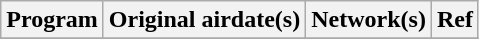<table class="wikitable plainrowheaders sortable">
<tr>
<th scope="col">Program</th>
<th scope="col">Original airdate(s)</th>
<th scope="col">Network(s)</th>
<th scope="col" class="unsortable">Ref</th>
</tr>
<tr>
</tr>
</table>
